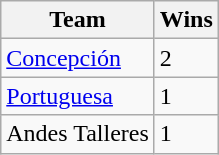<table class="wikitable">
<tr>
<th>Team</th>
<th>Wins</th>
</tr>
<tr>
<td> <a href='#'>Concepción</a></td>
<td>2</td>
</tr>
<tr>
<td> <a href='#'>Portuguesa</a></td>
<td>1</td>
</tr>
<tr>
<td> Andes Talleres</td>
<td>1</td>
</tr>
</table>
